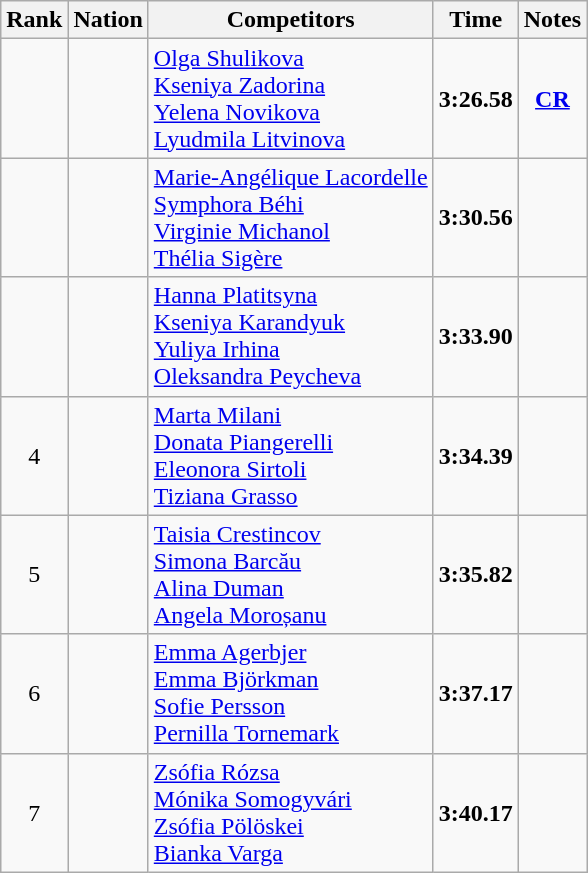<table class="wikitable sortable" style="text-align:center">
<tr>
<th>Rank</th>
<th>Nation</th>
<th>Competitors</th>
<th>Time</th>
<th>Notes</th>
</tr>
<tr>
<td></td>
<td align=left></td>
<td align=left><a href='#'>Olga Shulikova</a><br><a href='#'>Kseniya Zadorina</a><br><a href='#'>Yelena Novikova</a><br><a href='#'>Lyudmila Litvinova</a></td>
<td><strong>3:26.58</strong></td>
<td><strong><a href='#'>CR</a></strong></td>
</tr>
<tr>
<td></td>
<td align=left></td>
<td align=left><a href='#'>Marie-Angélique Lacordelle</a><br><a href='#'>Symphora Béhi</a><br><a href='#'>Virginie Michanol</a><br><a href='#'>Thélia Sigère</a></td>
<td><strong>3:30.56</strong></td>
<td></td>
</tr>
<tr>
<td></td>
<td align=left></td>
<td align=left><a href='#'>Hanna Platitsyna</a><br><a href='#'>Kseniya Karandyuk</a><br><a href='#'>Yuliya Irhina</a><br><a href='#'>Oleksandra Peycheva</a></td>
<td><strong>3:33.90</strong></td>
<td></td>
</tr>
<tr>
<td>4</td>
<td align=left></td>
<td align=left><a href='#'>Marta Milani</a><br><a href='#'>Donata Piangerelli</a><br><a href='#'>Eleonora Sirtoli</a><br><a href='#'>Tiziana Grasso</a></td>
<td><strong>3:34.39</strong></td>
<td></td>
</tr>
<tr>
<td>5</td>
<td align=left></td>
<td align=left><a href='#'>Taisia Crestincov</a><br><a href='#'>Simona Barcău</a><br><a href='#'>Alina Duman</a><br><a href='#'>Angela Moroșanu</a></td>
<td><strong>3:35.82</strong></td>
<td></td>
</tr>
<tr>
<td>6</td>
<td align=left></td>
<td align=left><a href='#'>Emma Agerbjer</a><br><a href='#'>Emma Björkman</a><br><a href='#'>Sofie Persson</a><br><a href='#'>Pernilla Tornemark</a></td>
<td><strong>3:37.17</strong></td>
<td></td>
</tr>
<tr>
<td>7</td>
<td align=left></td>
<td align=left><a href='#'>Zsófia Rózsa</a><br><a href='#'>Mónika Somogyvári</a><br><a href='#'>Zsófia Pölöskei</a><br><a href='#'>Bianka Varga</a></td>
<td><strong>3:40.17</strong></td>
<td></td>
</tr>
</table>
